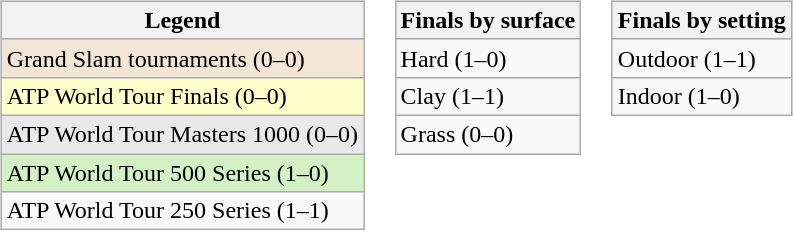<table>
<tr valign=top>
<td><br><table class=wikitable>
<tr>
<th>Legend</th>
</tr>
<tr bgcolor=f3e6d7>
<td>Grand Slam tournaments (0–0)</td>
</tr>
<tr bgcolor=ffffcc>
<td>ATP World Tour Finals (0–0)</td>
</tr>
<tr bgcolor=e9e9e9>
<td>ATP World Tour Masters 1000 (0–0)</td>
</tr>
<tr bgcolor=d4f1c5>
<td>ATP World Tour 500 Series (1–0)</td>
</tr>
<tr>
<td>ATP World Tour 250 Series (1–1)</td>
</tr>
</table>
</td>
<td><br><table class=wikitable>
<tr>
<th>Finals by surface</th>
</tr>
<tr>
<td>Hard (1–0)</td>
</tr>
<tr>
<td>Clay (1–1)</td>
</tr>
<tr>
<td>Grass (0–0)</td>
</tr>
</table>
</td>
<td><br><table class=wikitable>
<tr>
<th>Finals by setting</th>
</tr>
<tr>
<td>Outdoor (1–1)</td>
</tr>
<tr>
<td>Indoor (1–0)</td>
</tr>
</table>
</td>
</tr>
</table>
